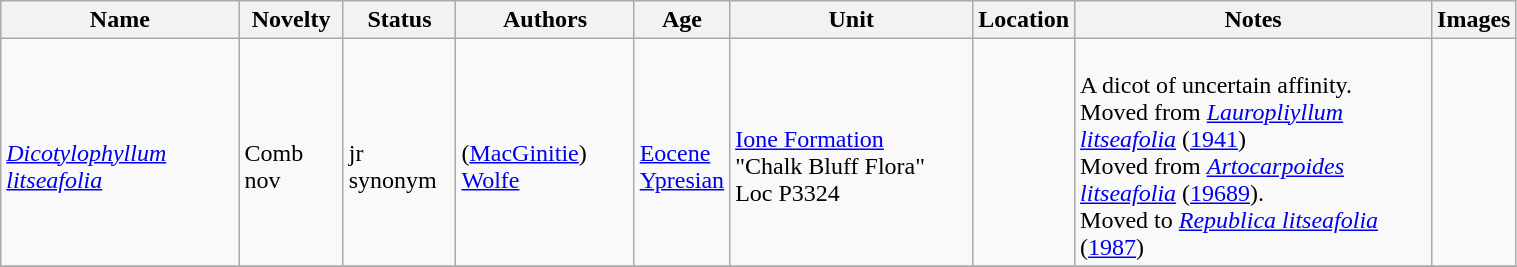<table class="wikitable sortable" align="center" width="80%">
<tr>
<th>Name</th>
<th>Novelty</th>
<th>Status</th>
<th>Authors</th>
<th>Age</th>
<th>Unit</th>
<th>Location</th>
<th>Notes</th>
<th>Images</th>
</tr>
<tr>
<td><br><em><a href='#'>Dicotylophyllum litseafolia</a></em></td>
<td><br>Comb nov</td>
<td><br>jr synonym</td>
<td><br>(<a href='#'>MacGinitie</a>) <a href='#'>Wolfe</a></td>
<td><br><a href='#'>Eocene</a><br><a href='#'>Ypresian</a></td>
<td><br><a href='#'>Ione Formation</a><br>"Chalk Bluff Flora" Loc P3324</td>
<td><br><br></td>
<td><br>A dicot of uncertain affinity.<br>
Moved from <em><a href='#'>Lauropliyllum litseafolia</a></em> (<a href='#'>1941</a>)<br>
Moved from <em><a href='#'>Artocarpoides litseafolia</a></em> (<a href='#'>19689</a>).<br>
Moved to <em><a href='#'>Republica litseafolia</a></em> (<a href='#'>1987</a>)</td>
<td><br></td>
</tr>
<tr>
</tr>
</table>
